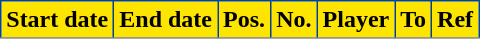<table class="wikitable plainrowheaders sortable">
<tr>
<th style="background-color:#FDE500;color:black;border:1px solid #004292">Start date</th>
<th style="background-color:#FDE500;color:black;border:1px solid #004292">End date</th>
<th style="background-color:#FDE500;color:black;border:1px solid #004292">Pos.</th>
<th style="background-color:#FDE500;color:black;border:1px solid #004292">No.</th>
<th style="background-color:#FDE500;color:black;border:1px solid #004292">Player</th>
<th style="background-color:#FDE500;color:black;border:1px solid #004292">To</th>
<th style="background-color:#FDE500;color:black;border:1px solid #004292">Ref</th>
</tr>
<tr>
</tr>
</table>
